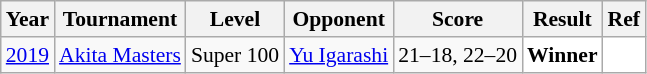<table class="sortable wikitable" style="font-size: 90%">
<tr>
<th>Year</th>
<th>Tournament</th>
<th>Level</th>
<th>Opponent</th>
<th>Score</th>
<th>Result</th>
<th>Ref</th>
</tr>
<tr>
<td align="center"><a href='#'>2019</a></td>
<td align="left"><a href='#'>Akita Masters</a></td>
<td align="left">Super 100</td>
<td align="left"> <a href='#'>Yu Igarashi</a></td>
<td algin="left">21–18, 22–20</td>
<td style="text-align:left; background:white"> <strong>Winner</strong></td>
<td style="text-align:center; background:white"></td>
</tr>
</table>
